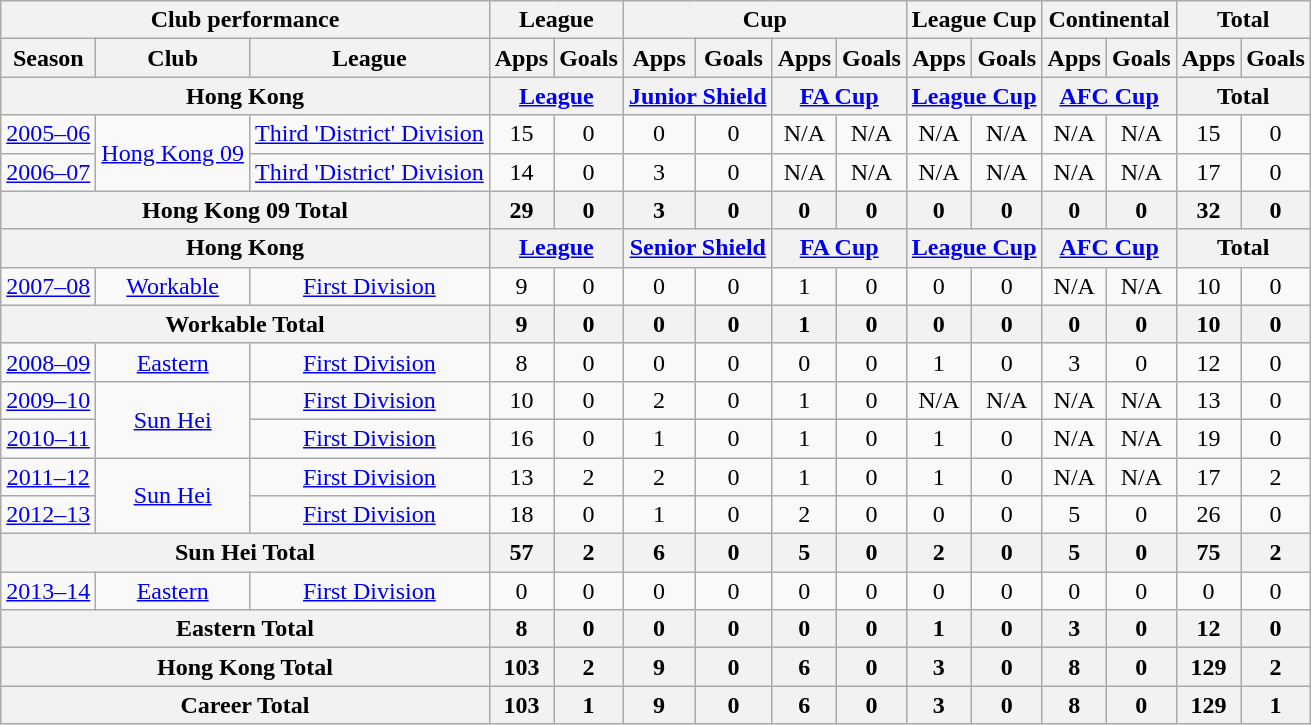<table class="wikitable" style="text-align: center;">
<tr>
<th colspan="3">Club performance</th>
<th colspan="2">League</th>
<th colspan="4">Cup</th>
<th colspan="2">League Cup</th>
<th colspan="2">Continental</th>
<th colspan="2">Total</th>
</tr>
<tr>
<th>Season</th>
<th>Club</th>
<th>League</th>
<th>Apps</th>
<th>Goals</th>
<th>Apps</th>
<th>Goals</th>
<th>Apps</th>
<th>Goals</th>
<th>Apps</th>
<th>Goals</th>
<th>Apps</th>
<th>Goals</th>
<th>Apps</th>
<th>Goals</th>
</tr>
<tr>
<th colspan="3">Hong Kong</th>
<th colspan="2"><a href='#'>League</a></th>
<th colspan="2"><a href='#'>Junior Shield</a></th>
<th colspan="2"><a href='#'>FA Cup</a></th>
<th colspan="2"><a href='#'>League Cup</a></th>
<th colspan="2"><a href='#'>AFC Cup</a></th>
<th colspan="2">Total</th>
</tr>
<tr>
<td><a href='#'>2005–06</a></td>
<td rowspan="2" valign="center"><a href='#'>Hong Kong 09</a></td>
<td><a href='#'>Third 'District' Division</a></td>
<td>15</td>
<td>0</td>
<td>0</td>
<td>0</td>
<td>N/A</td>
<td>N/A</td>
<td>N/A</td>
<td>N/A</td>
<td>N/A</td>
<td>N/A</td>
<td>15</td>
<td>0</td>
</tr>
<tr>
<td><a href='#'>2006–07</a></td>
<td><a href='#'>Third 'District' Division</a></td>
<td>14</td>
<td>0</td>
<td>3</td>
<td>0</td>
<td>N/A</td>
<td>N/A</td>
<td>N/A</td>
<td>N/A</td>
<td>N/A</td>
<td>N/A</td>
<td>17</td>
<td>0</td>
</tr>
<tr>
<th colspan="3">Hong Kong 09 Total</th>
<th>29</th>
<th>0</th>
<th>3</th>
<th>0</th>
<th>0</th>
<th>0</th>
<th>0</th>
<th>0</th>
<th>0</th>
<th>0</th>
<th>32</th>
<th>0</th>
</tr>
<tr>
<th colspan="3">Hong Kong</th>
<th colspan="2"><a href='#'>League</a></th>
<th colspan="2"><a href='#'>Senior Shield</a></th>
<th colspan="2"><a href='#'>FA Cup</a></th>
<th colspan="2"><a href='#'>League Cup</a></th>
<th colspan="2"><a href='#'>AFC Cup</a></th>
<th colspan="2">Total</th>
</tr>
<tr>
<td><a href='#'>2007–08</a></td>
<td valign="center"><a href='#'>Workable</a></td>
<td><a href='#'>First Division</a></td>
<td>9</td>
<td>0</td>
<td>0</td>
<td>0</td>
<td>1</td>
<td>0</td>
<td>0</td>
<td>0</td>
<td>N/A</td>
<td>N/A</td>
<td>10</td>
<td>0</td>
</tr>
<tr>
<th colspan="3">Workable Total</th>
<th>9</th>
<th>0</th>
<th>0</th>
<th>0</th>
<th>1</th>
<th>0</th>
<th>0</th>
<th>0</th>
<th>0</th>
<th>0</th>
<th>10</th>
<th>0</th>
</tr>
<tr>
<td><a href='#'>2008–09</a></td>
<td valign="center"><a href='#'>Eastern</a></td>
<td><a href='#'>First Division</a></td>
<td>8</td>
<td>0</td>
<td>0</td>
<td>0</td>
<td>0</td>
<td>0</td>
<td>1</td>
<td>0</td>
<td>3</td>
<td>0</td>
<td>12</td>
<td>0</td>
</tr>
<tr>
<td><a href='#'>2009–10</a></td>
<td rowspan="2" valign="center"><a href='#'>Sun Hei</a></td>
<td><a href='#'>First Division</a></td>
<td>10</td>
<td>0</td>
<td>2</td>
<td>0</td>
<td>1</td>
<td>0</td>
<td>N/A</td>
<td>N/A</td>
<td>N/A</td>
<td>N/A</td>
<td>13</td>
<td>0</td>
</tr>
<tr>
<td><a href='#'>2010–11</a></td>
<td><a href='#'>First Division</a></td>
<td>16</td>
<td>0</td>
<td>1</td>
<td>0</td>
<td>1</td>
<td>0</td>
<td>1</td>
<td>0</td>
<td>N/A</td>
<td>N/A</td>
<td>19</td>
<td>0</td>
</tr>
<tr>
<td><a href='#'>2011–12</a></td>
<td rowspan="2" valign="center"><a href='#'>Sun Hei</a></td>
<td><a href='#'>First Division</a></td>
<td>13</td>
<td>2</td>
<td>2</td>
<td>0</td>
<td>1</td>
<td>0</td>
<td>1</td>
<td>0</td>
<td>N/A</td>
<td>N/A</td>
<td>17</td>
<td>2</td>
</tr>
<tr>
<td><a href='#'>2012–13</a></td>
<td><a href='#'>First Division</a></td>
<td>18</td>
<td>0</td>
<td>1</td>
<td>0</td>
<td>2</td>
<td>0</td>
<td>0</td>
<td>0</td>
<td>5</td>
<td>0</td>
<td>26</td>
<td>0</td>
</tr>
<tr>
<th colspan="3">Sun Hei Total</th>
<th>57</th>
<th>2</th>
<th>6</th>
<th>0</th>
<th>5</th>
<th>0</th>
<th>2</th>
<th>0</th>
<th>5</th>
<th>0</th>
<th>75</th>
<th>2</th>
</tr>
<tr>
<td><a href='#'>2013–14</a></td>
<td rowspan="1" valign="center"><a href='#'>Eastern</a></td>
<td><a href='#'>First Division</a></td>
<td>0</td>
<td>0</td>
<td>0</td>
<td>0</td>
<td>0</td>
<td>0</td>
<td>0</td>
<td>0</td>
<td>0</td>
<td>0</td>
<td>0</td>
<td>0</td>
</tr>
<tr>
<th colspan="3">Eastern Total</th>
<th>8</th>
<th>0</th>
<th>0</th>
<th>0</th>
<th>0</th>
<th>0</th>
<th>1</th>
<th>0</th>
<th>3</th>
<th>0</th>
<th>12</th>
<th>0</th>
</tr>
<tr>
<th colspan="3">Hong Kong Total</th>
<th>103</th>
<th>2</th>
<th>9</th>
<th>0</th>
<th>6</th>
<th>0</th>
<th>3</th>
<th>0</th>
<th>8</th>
<th>0</th>
<th>129</th>
<th>2</th>
</tr>
<tr>
<th colspan="3">Career Total</th>
<th>103</th>
<th>1</th>
<th>9</th>
<th>0</th>
<th>6</th>
<th>0</th>
<th>3</th>
<th>0</th>
<th>8</th>
<th>0</th>
<th>129</th>
<th>1</th>
</tr>
</table>
